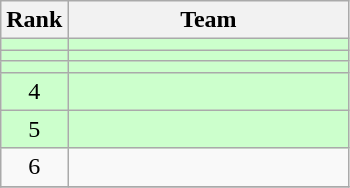<table class=wikitable style="text-align:center;">
<tr>
<th>Rank</th>
<th width=180>Team</th>
</tr>
<tr bgcolor=#CCFFCC>
<td></td>
<td align=left></td>
</tr>
<tr bgcolor=#CCFFCC>
<td></td>
<td align=left></td>
</tr>
<tr bgcolor=#CCFFCC>
<td></td>
<td align=left></td>
</tr>
<tr bgcolor=#CCFFCC>
<td>4</td>
<td align=left></td>
</tr>
<tr bgcolor=#CCFFCC>
<td>5</td>
<td align=left></td>
</tr>
<tr>
<td>6</td>
<td align=left></td>
</tr>
<tr>
</tr>
</table>
